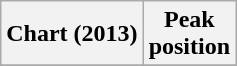<table class="wikitable sortable">
<tr>
<th>Chart (2013)</th>
<th>Peak<br>position</th>
</tr>
<tr>
</tr>
</table>
